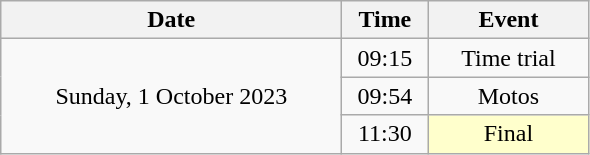<table class = "wikitable" style="text-align:center;">
<tr>
<th width=220>Date</th>
<th width=50>Time</th>
<th width=100>Event</th>
</tr>
<tr>
<td rowspan=3>Sunday, 1 October 2023</td>
<td>09:15</td>
<td>Time trial</td>
</tr>
<tr>
<td>09:54</td>
<td>Motos</td>
</tr>
<tr>
<td>11:30</td>
<td bgcolor=ffffcc>Final</td>
</tr>
</table>
